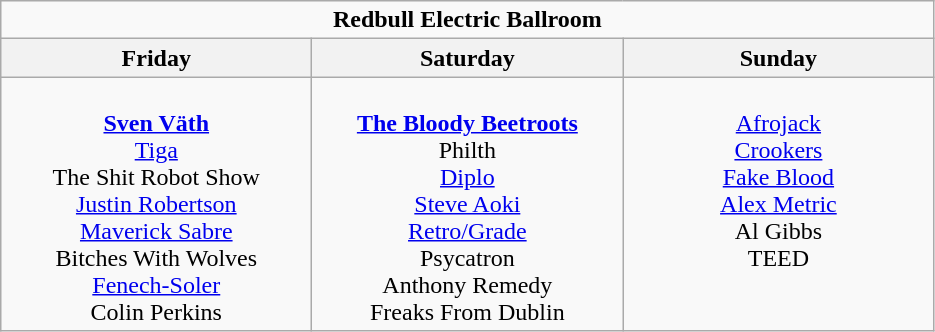<table class="wikitable">
<tr>
<td colspan="3" style="text-align:center;"><strong>Redbull Electric Ballroom</strong></td>
</tr>
<tr>
<th>Friday</th>
<th>Saturday</th>
<th>Sunday</th>
</tr>
<tr>
<td style="text-align:center; vertical-align:top; width:200px;"><br><strong><a href='#'>Sven Väth</a></strong>
<br><a href='#'>Tiga</a>
<br>The Shit Robot Show
<br><a href='#'>Justin Robertson</a>
<br><a href='#'>Maverick Sabre</a>
<br>Bitches With Wolves
<br><a href='#'>Fenech-Soler</a>
<br>Colin Perkins</td>
<td style="text-align:center; vertical-align:top; width:200px;"><br><strong><a href='#'>The Bloody Beetroots</a></strong>
<br>Philth
<br><a href='#'>Diplo</a>
<br><a href='#'>Steve Aoki</a>
<br><a href='#'>Retro/Grade</a>
<br>Psycatron
<br>Anthony Remedy
<br>Freaks From Dublin</td>
<td style="text-align:center; vertical-align:top; width:200px;"><br><a href='#'>Afrojack</a>
<br><a href='#'>Crookers</a>
<br><a href='#'>Fake Blood</a>
<br><a href='#'>Alex Metric</a>
<br>Al Gibbs
<br>TEED</td>
</tr>
</table>
